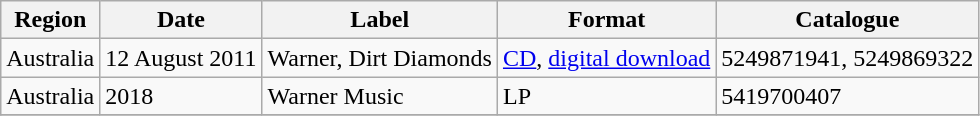<table class="wikitable">
<tr>
<th>Region</th>
<th>Date</th>
<th>Label</th>
<th>Format</th>
<th>Catalogue</th>
</tr>
<tr>
<td>Australia</td>
<td>12 August 2011</td>
<td>Warner, Dirt Diamonds</td>
<td><a href='#'>CD</a>, <a href='#'>digital download</a></td>
<td>5249871941, 5249869322</td>
</tr>
<tr>
<td>Australia</td>
<td>2018</td>
<td>Warner Music</td>
<td>LP</td>
<td>5419700407</td>
</tr>
<tr>
</tr>
</table>
